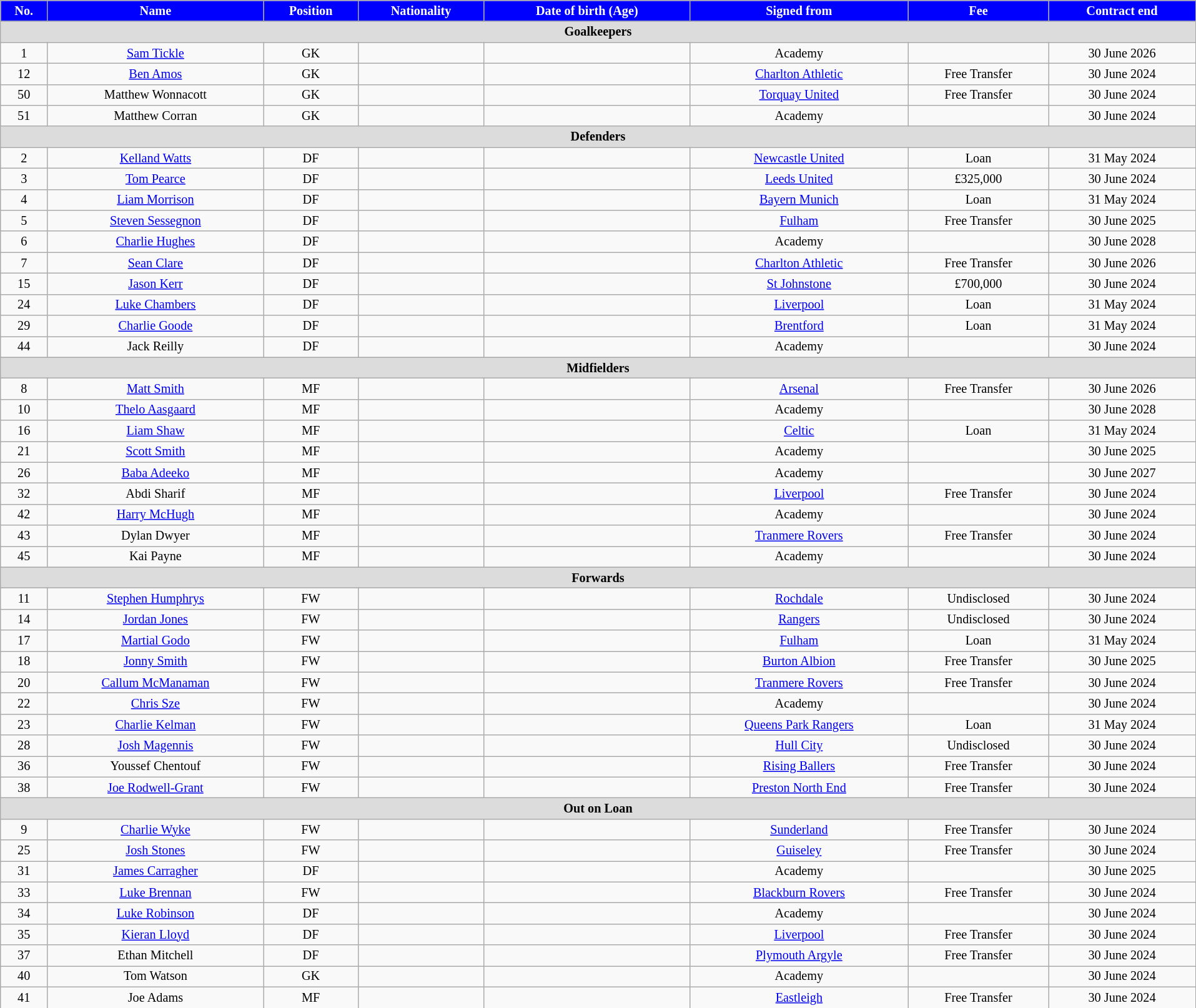<table class="wikitable" style="text-align:center; font-size:84.5%; width:101%;">
<tr>
<th style="color:white; background:#00f; text-align:center;">No.</th>
<th style="color:white; background:#00f; text-align:center;">Name</th>
<th style="color:white; background:#00f; text-align:center;">Position</th>
<th style="color:white; background:#00f; text-align:center;">Nationality</th>
<th style="color:white; background:#00f; text-align:center;">Date of birth (Age)</th>
<th style="color:white; background:#00f; text-align:center;">Signed from</th>
<th style="color:white; background:#00f; text-align:center;">Fee</th>
<th style="color:white; background:#00f; text-align:center;">Contract end</th>
</tr>
<tr>
<th colspan="14" style="background:#dcdcdc; tepxt-align:center;">Goalkeepers</th>
</tr>
<tr>
<td>1</td>
<td><a href='#'>Sam Tickle</a></td>
<td>GK</td>
<td></td>
<td></td>
<td>Academy</td>
<td></td>
<td>30 June 2026</td>
</tr>
<tr>
<td>12</td>
<td><a href='#'>Ben Amos</a></td>
<td>GK</td>
<td></td>
<td></td>
<td><a href='#'>Charlton Athletic</a></td>
<td>Free Transfer</td>
<td>30 June 2024</td>
</tr>
<tr>
<td>50</td>
<td>Matthew Wonnacott</td>
<td>GK</td>
<td></td>
<td></td>
<td><a href='#'>Torquay United</a></td>
<td>Free Transfer</td>
<td>30 June 2024</td>
</tr>
<tr>
<td>51</td>
<td>Matthew Corran</td>
<td>GK</td>
<td></td>
<td></td>
<td>Academy</td>
<td></td>
<td>30 June 2024</td>
</tr>
<tr>
<th colspan="14" style="background:#dcdcdc; tepxt-align:center;">Defenders</th>
</tr>
<tr>
<td>2</td>
<td><a href='#'>Kelland Watts</a></td>
<td>DF</td>
<td></td>
<td></td>
<td><a href='#'>Newcastle United</a></td>
<td>Loan</td>
<td>31 May 2024</td>
</tr>
<tr>
<td>3</td>
<td><a href='#'>Tom Pearce</a></td>
<td>DF</td>
<td></td>
<td></td>
<td><a href='#'>Leeds United</a></td>
<td>£325,000</td>
<td>30 June 2024</td>
</tr>
<tr>
<td>4</td>
<td><a href='#'>Liam Morrison</a></td>
<td>DF</td>
<td></td>
<td></td>
<td><a href='#'>Bayern Munich</a></td>
<td>Loan</td>
<td>31 May 2024</td>
</tr>
<tr>
<td>5</td>
<td><a href='#'>Steven Sessegnon</a></td>
<td>DF</td>
<td></td>
<td></td>
<td><a href='#'>Fulham</a></td>
<td>Free Transfer</td>
<td>30 June 2025</td>
</tr>
<tr>
<td>6</td>
<td><a href='#'>Charlie Hughes</a></td>
<td>DF</td>
<td></td>
<td></td>
<td>Academy</td>
<td></td>
<td>30 June 2028</td>
</tr>
<tr>
<td>7</td>
<td><a href='#'>Sean Clare</a></td>
<td>DF</td>
<td></td>
<td></td>
<td><a href='#'>Charlton Athletic</a></td>
<td>Free Transfer</td>
<td>30 June 2026</td>
</tr>
<tr>
<td>15</td>
<td><a href='#'>Jason Kerr</a></td>
<td>DF</td>
<td></td>
<td></td>
<td><a href='#'>St Johnstone</a></td>
<td>£700,000</td>
<td>30 June 2024</td>
</tr>
<tr>
<td>24</td>
<td><a href='#'>Luke Chambers</a></td>
<td>DF</td>
<td></td>
<td></td>
<td><a href='#'>Liverpool</a></td>
<td>Loan</td>
<td>31 May 2024</td>
</tr>
<tr>
<td>29</td>
<td><a href='#'>Charlie Goode</a></td>
<td>DF</td>
<td></td>
<td></td>
<td><a href='#'>Brentford</a></td>
<td>Loan</td>
<td>31 May 2024</td>
</tr>
<tr>
<td>44</td>
<td>Jack Reilly</td>
<td>DF</td>
<td></td>
<td></td>
<td>Academy</td>
<td></td>
<td>30 June 2024</td>
</tr>
<tr>
<th colspan="14" style="background:#dcdcdc; tepxt-align:center;">Midfielders</th>
</tr>
<tr>
<td>8</td>
<td><a href='#'>Matt Smith</a></td>
<td>MF</td>
<td></td>
<td></td>
<td><a href='#'>Arsenal</a></td>
<td>Free Transfer</td>
<td>30 June 2026</td>
</tr>
<tr>
<td>10</td>
<td><a href='#'>Thelo Aasgaard</a></td>
<td>MF</td>
<td></td>
<td></td>
<td>Academy</td>
<td></td>
<td>30 June 2028</td>
</tr>
<tr>
<td>16</td>
<td><a href='#'>Liam Shaw</a></td>
<td>MF</td>
<td></td>
<td></td>
<td><a href='#'>Celtic</a></td>
<td>Loan</td>
<td>31 May 2024</td>
</tr>
<tr>
<td>21</td>
<td><a href='#'>Scott Smith</a></td>
<td>MF</td>
<td></td>
<td></td>
<td>Academy</td>
<td></td>
<td>30 June 2025</td>
</tr>
<tr>
<td>26</td>
<td><a href='#'>Baba Adeeko</a></td>
<td>MF</td>
<td></td>
<td></td>
<td>Academy</td>
<td></td>
<td>30 June 2027</td>
</tr>
<tr>
<td>32</td>
<td>Abdi Sharif</td>
<td>MF</td>
<td></td>
<td></td>
<td><a href='#'>Liverpool</a></td>
<td>Free Transfer</td>
<td>30 June 2024</td>
</tr>
<tr>
<td>42</td>
<td><a href='#'>Harry McHugh</a></td>
<td>MF</td>
<td></td>
<td></td>
<td>Academy</td>
<td></td>
<td>30 June 2024</td>
</tr>
<tr>
<td>43</td>
<td>Dylan Dwyer</td>
<td>MF</td>
<td></td>
<td></td>
<td><a href='#'>Tranmere Rovers</a></td>
<td>Free Transfer</td>
<td>30 June 2024</td>
</tr>
<tr>
<td>45</td>
<td>Kai Payne</td>
<td>MF</td>
<td></td>
<td></td>
<td>Academy</td>
<td></td>
<td>30 June 2024</td>
</tr>
<tr>
<th colspan="14" style="background:#dcdcdc; tepxt-align:center;">Forwards</th>
</tr>
<tr>
<td>11</td>
<td><a href='#'>Stephen Humphrys</a></td>
<td>FW</td>
<td></td>
<td></td>
<td><a href='#'>Rochdale</a></td>
<td>Undisclosed</td>
<td>30 June 2024</td>
</tr>
<tr>
<td>14</td>
<td><a href='#'>Jordan Jones</a></td>
<td>FW</td>
<td></td>
<td></td>
<td><a href='#'>Rangers</a></td>
<td>Undisclosed</td>
<td>30 June 2024</td>
</tr>
<tr>
<td>17</td>
<td><a href='#'>Martial Godo</a></td>
<td>FW</td>
<td></td>
<td></td>
<td><a href='#'>Fulham</a></td>
<td>Loan</td>
<td>31 May 2024</td>
</tr>
<tr>
<td>18</td>
<td><a href='#'>Jonny Smith</a></td>
<td>FW</td>
<td></td>
<td></td>
<td><a href='#'>Burton Albion</a></td>
<td>Free Transfer</td>
<td>30 June 2025</td>
</tr>
<tr>
<td>20</td>
<td><a href='#'>Callum McManaman</a></td>
<td>FW</td>
<td></td>
<td></td>
<td><a href='#'>Tranmere Rovers</a></td>
<td>Free Transfer</td>
<td>30 June 2024</td>
</tr>
<tr>
<td>22</td>
<td><a href='#'>Chris Sze</a></td>
<td>FW</td>
<td></td>
<td></td>
<td>Academy</td>
<td></td>
<td>30 June 2024</td>
</tr>
<tr>
<td>23</td>
<td><a href='#'>Charlie Kelman</a></td>
<td>FW</td>
<td></td>
<td></td>
<td><a href='#'>Queens Park Rangers</a></td>
<td>Loan</td>
<td>31 May 2024</td>
</tr>
<tr>
<td>28</td>
<td><a href='#'>Josh Magennis</a></td>
<td>FW</td>
<td></td>
<td></td>
<td><a href='#'>Hull City</a></td>
<td>Undisclosed</td>
<td>30 June 2024</td>
</tr>
<tr>
<td>36</td>
<td>Youssef Chentouf</td>
<td>FW</td>
<td></td>
<td></td>
<td><a href='#'>Rising Ballers</a></td>
<td>Free Transfer</td>
<td>30 June 2024</td>
</tr>
<tr>
<td>38</td>
<td><a href='#'>Joe Rodwell-Grant</a></td>
<td>FW</td>
<td></td>
<td></td>
<td><a href='#'>Preston North End</a></td>
<td>Free Transfer</td>
<td>30 June 2024</td>
</tr>
<tr>
<th colspan="14" style="background:#dcdcdc; tepxt-align:center;">Out on Loan</th>
</tr>
<tr>
<td>9</td>
<td><a href='#'>Charlie Wyke</a></td>
<td>FW</td>
<td></td>
<td></td>
<td><a href='#'>Sunderland</a></td>
<td>Free Transfer</td>
<td>30 June 2024</td>
</tr>
<tr>
<td>25</td>
<td><a href='#'>Josh Stones</a></td>
<td>FW</td>
<td></td>
<td></td>
<td><a href='#'>Guiseley</a></td>
<td>Free Transfer</td>
<td>30 June 2024</td>
</tr>
<tr>
<td>31</td>
<td><a href='#'>James Carragher</a></td>
<td>DF</td>
<td></td>
<td></td>
<td>Academy</td>
<td></td>
<td>30 June 2025</td>
</tr>
<tr>
<td>33</td>
<td><a href='#'>Luke Brennan</a></td>
<td>FW</td>
<td></td>
<td></td>
<td><a href='#'>Blackburn Rovers</a></td>
<td>Free Transfer</td>
<td>30 June 2024</td>
</tr>
<tr>
<td>34</td>
<td><a href='#'>Luke Robinson</a></td>
<td>DF</td>
<td></td>
<td></td>
<td>Academy</td>
<td></td>
<td>30 June 2024</td>
</tr>
<tr>
<td>35</td>
<td><a href='#'>Kieran Lloyd</a></td>
<td>DF</td>
<td></td>
<td></td>
<td><a href='#'>Liverpool</a></td>
<td>Free Transfer</td>
<td>30 June 2024</td>
</tr>
<tr>
<td>37</td>
<td>Ethan Mitchell</td>
<td>DF</td>
<td></td>
<td></td>
<td><a href='#'>Plymouth Argyle</a></td>
<td>Free Transfer</td>
<td>30 June 2024</td>
</tr>
<tr>
<td>40</td>
<td>Tom Watson</td>
<td>GK</td>
<td></td>
<td></td>
<td>Academy</td>
<td></td>
<td>30 June 2024</td>
</tr>
<tr>
<td>41</td>
<td>Joe Adams</td>
<td>MF</td>
<td></td>
<td></td>
<td><a href='#'>Eastleigh</a></td>
<td>Free Transfer</td>
<td>30 June 2024</td>
</tr>
</table>
